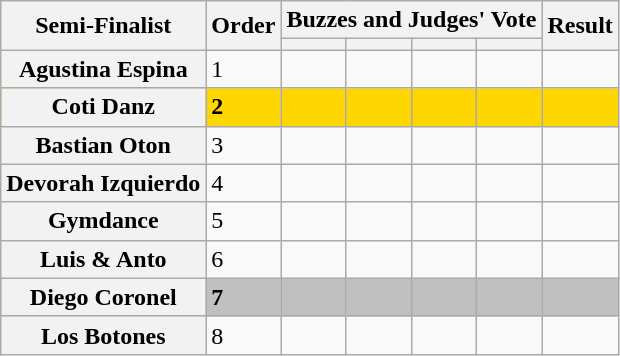<table class="wikitable plainrowheaders sortable">
<tr>
<th rowspan="2" class="unsortable" scope="col">Semi-Finalist</th>
<th rowspan="2" scope="col">Order</th>
<th colspan="4" class="unsortable" scope="col">Buzzes and Judges' Vote</th>
<th rowspan="2" scope="col">Result</th>
</tr>
<tr>
<th class="unsortable" scope="col"></th>
<th class="unsortable" scope="col"></th>
<th class="unsortable" scope="col"></th>
<th></th>
</tr>
<tr>
<th scope="row">Agustina Espina</th>
<td>1</td>
<td></td>
<td style="text-align:center;"></td>
<td></td>
<td></td>
<td></td>
</tr>
<tr bgcolor="gold">
<th scope="row">Coti Danz</th>
<td><strong>2</strong></td>
<td></td>
<td></td>
<td></td>
<td></td>
<td><strong></strong></td>
</tr>
<tr>
<th scope="row">Bastian Oton</th>
<td>3</td>
<td></td>
<td></td>
<td></td>
<td></td>
<td></td>
</tr>
<tr>
<th scope="row">Devorah Izquierdo</th>
<td>4</td>
<td></td>
<td></td>
<td></td>
<td></td>
<td></td>
</tr>
<tr>
<th scope="row">Gymdance</th>
<td>5</td>
<td></td>
<td></td>
<td></td>
<td></td>
<td></td>
</tr>
<tr>
<th scope="row">Luis & Anto</th>
<td>6</td>
<td></td>
<td></td>
<td></td>
<td></td>
<td></td>
</tr>
<tr bgcolor=silver>
<th scope="row">Diego Coronel</th>
<td><strong>7</strong></td>
<td style="text-align:center;"></td>
<td></td>
<td style="text-align:center;"></td>
<td style="text-align:center;"></td>
<td><strong></strong></td>
</tr>
<tr>
<th scope="row">Los Botones</th>
<td>8</td>
<td></td>
<td></td>
<td></td>
<td></td>
<td></td>
</tr>
</table>
